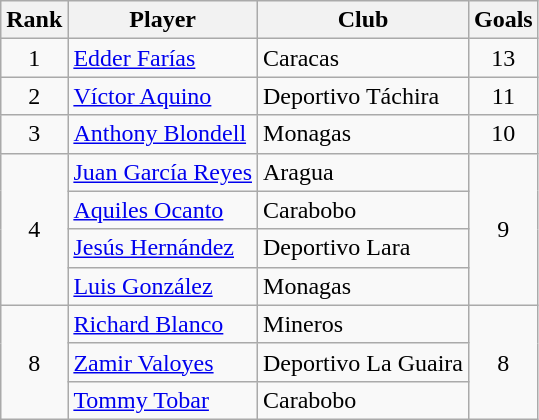<table class="wikitable" style="text-align:center">
<tr>
<th>Rank</th>
<th>Player</th>
<th>Club</th>
<th>Goals</th>
</tr>
<tr>
<td>1</td>
<td align="left"> <a href='#'>Edder Farías</a></td>
<td align="left">Caracas</td>
<td>13</td>
</tr>
<tr>
<td>2</td>
<td align="left"> <a href='#'>Víctor Aquino</a></td>
<td align="left">Deportivo Táchira</td>
<td>11</td>
</tr>
<tr>
<td rowspan="1">3</td>
<td align="left"> <a href='#'>Anthony Blondell</a></td>
<td align="left">Monagas</td>
<td rowspan="1">10</td>
</tr>
<tr>
<td rowspan="4">4</td>
<td align="left"> <a href='#'>Juan García Reyes</a></td>
<td align="left">Aragua</td>
<td rowspan="4">9</td>
</tr>
<tr>
<td align="left"> <a href='#'>Aquiles Ocanto</a></td>
<td align="left">Carabobo</td>
</tr>
<tr>
<td align="left"> <a href='#'>Jesús Hernández</a></td>
<td align="left">Deportivo Lara</td>
</tr>
<tr>
<td align="left"> <a href='#'>Luis González</a></td>
<td align="left">Monagas</td>
</tr>
<tr>
<td rowspan="4">8</td>
<td align="left"> <a href='#'>Richard Blanco</a></td>
<td align="left">Mineros</td>
<td rowspan="4">8</td>
</tr>
<tr>
<td align="left"> <a href='#'>Zamir Valoyes</a></td>
<td align="left">Deportivo La Guaira</td>
</tr>
<tr>
<td align="left"> <a href='#'>Tommy Tobar</a></td>
<td align="left">Carabobo</td>
</tr>
</table>
